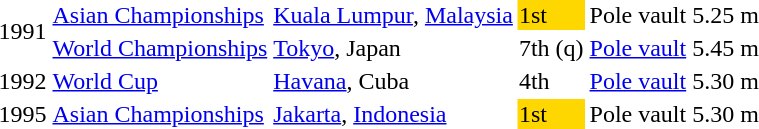<table>
<tr>
<td rowspan=2>1991</td>
<td><a href='#'>Asian Championships</a></td>
<td><a href='#'>Kuala Lumpur</a>, <a href='#'>Malaysia</a></td>
<td bgcolor="gold">1st</td>
<td>Pole vault</td>
<td>5.25 m</td>
</tr>
<tr>
<td><a href='#'>World Championships</a></td>
<td><a href='#'>Tokyo</a>, Japan</td>
<td>7th (q)</td>
<td><a href='#'>Pole vault</a></td>
<td>5.45 m</td>
</tr>
<tr>
<td>1992</td>
<td><a href='#'>World Cup</a></td>
<td><a href='#'>Havana</a>, Cuba</td>
<td>4th</td>
<td><a href='#'>Pole vault</a></td>
<td>5.30 m</td>
</tr>
<tr>
<td>1995</td>
<td><a href='#'>Asian Championships</a></td>
<td><a href='#'>Jakarta</a>, <a href='#'>Indonesia</a></td>
<td bgcolor="gold">1st</td>
<td>Pole vault</td>
<td>5.30 m</td>
</tr>
</table>
